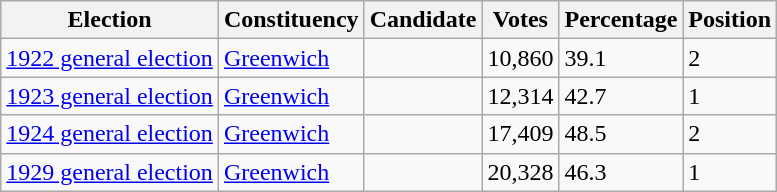<table class="wikitable sortable">
<tr>
<th>Election</th>
<th>Constituency</th>
<th>Candidate</th>
<th>Votes</th>
<th>Percentage</th>
<th>Position</th>
</tr>
<tr>
<td><a href='#'>1922 general election</a></td>
<td><a href='#'>Greenwich</a></td>
<td></td>
<td>10,860</td>
<td>39.1</td>
<td>2</td>
</tr>
<tr>
<td><a href='#'>1923 general election</a></td>
<td><a href='#'>Greenwich</a></td>
<td></td>
<td>12,314</td>
<td>42.7</td>
<td>1</td>
</tr>
<tr>
<td><a href='#'>1924 general election</a></td>
<td><a href='#'>Greenwich</a></td>
<td></td>
<td>17,409</td>
<td>48.5</td>
<td>2</td>
</tr>
<tr>
<td><a href='#'>1929 general election</a></td>
<td><a href='#'>Greenwich</a></td>
<td></td>
<td>20,328</td>
<td>46.3</td>
<td>1</td>
</tr>
</table>
